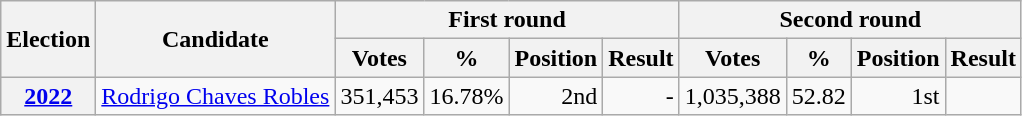<table class=wikitable style="text-align: right;">
<tr>
<th rowspan=2>Election</th>
<th rowspan=2>Candidate</th>
<th colspan=4>First round</th>
<th colspan=4>Second round</th>
</tr>
<tr>
<th>Votes</th>
<th>%</th>
<th>Position</th>
<th>Result</th>
<th>Votes</th>
<th>%</th>
<th>Position</th>
<th>Result</th>
</tr>
<tr>
<th><a href='#'>2022</a></th>
<td><a href='#'>Rodrigo Chaves Robles</a></td>
<td>351,453</td>
<td>16.78%</td>
<td>2nd</td>
<td>-</td>
<td>1,035,388</td>
<td>52.82</td>
<td>1st</td>
<td></td>
</tr>
</table>
